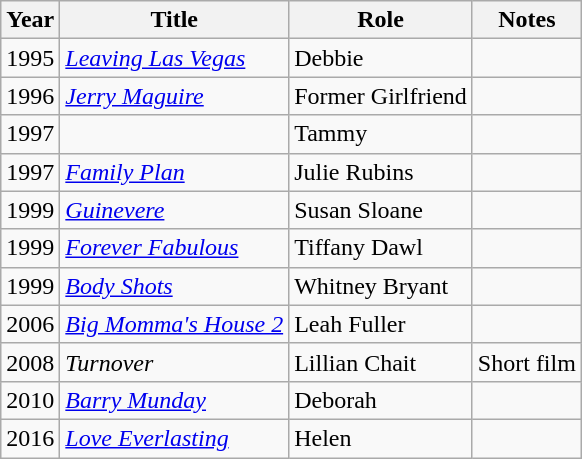<table class="wikitable sortable">
<tr>
<th>Year</th>
<th>Title</th>
<th>Role</th>
<th class="unsortable">Notes</th>
</tr>
<tr>
<td>1995</td>
<td><em><a href='#'>Leaving Las Vegas</a></em></td>
<td>Debbie</td>
<td></td>
</tr>
<tr>
<td>1996</td>
<td><em><a href='#'>Jerry Maguire</a></em></td>
<td>Former Girlfriend</td>
<td></td>
</tr>
<tr>
<td>1997</td>
<td><em></em></td>
<td>Tammy</td>
<td></td>
</tr>
<tr>
<td>1997</td>
<td><em><a href='#'>Family Plan</a></em></td>
<td>Julie Rubins</td>
<td></td>
</tr>
<tr>
<td>1999</td>
<td><em><a href='#'>Guinevere</a></em></td>
<td>Susan Sloane</td>
<td></td>
</tr>
<tr>
<td>1999</td>
<td><em><a href='#'>Forever Fabulous</a></em></td>
<td>Tiffany Dawl</td>
<td></td>
</tr>
<tr>
<td>1999</td>
<td><em><a href='#'>Body Shots</a></em></td>
<td>Whitney Bryant</td>
<td></td>
</tr>
<tr>
<td>2006</td>
<td><em><a href='#'>Big Momma's House 2</a></em></td>
<td>Leah Fuller</td>
<td></td>
</tr>
<tr>
<td>2008</td>
<td><em>Turnover</em></td>
<td>Lillian Chait</td>
<td>Short film</td>
</tr>
<tr>
<td>2010</td>
<td><em><a href='#'>Barry Munday</a></em></td>
<td>Deborah</td>
<td></td>
</tr>
<tr>
<td>2016</td>
<td><em><a href='#'>Love Everlasting</a></em></td>
<td>Helen</td>
<td></td>
</tr>
</table>
